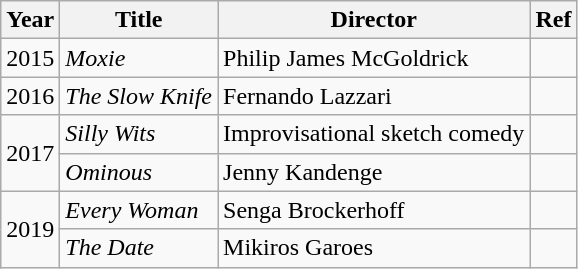<table class="wikitable sortable">
<tr>
<th>Year</th>
<th>Title</th>
<th>Director</th>
<th>Ref</th>
</tr>
<tr>
<td>2015</td>
<td><em>Moxie</em></td>
<td>Philip James McGoldrick</td>
<td></td>
</tr>
<tr>
<td>2016</td>
<td><em>The Slow Knife</em></td>
<td>Fernando Lazzari</td>
<td></td>
</tr>
<tr>
<td rowspan="2">2017</td>
<td><em>Silly Wits</em></td>
<td>Improvisational sketch comedy</td>
<td></td>
</tr>
<tr>
<td><em>Ominous</em></td>
<td>Jenny Kandenge</td>
<td></td>
</tr>
<tr>
<td rowspan="2">2019</td>
<td><em>Every Woman</em></td>
<td>Senga Brockerhoff</td>
<td></td>
</tr>
<tr>
<td><em>The Date</td>
<td>Mikiros Garoes</td>
<td></td>
</tr>
</table>
